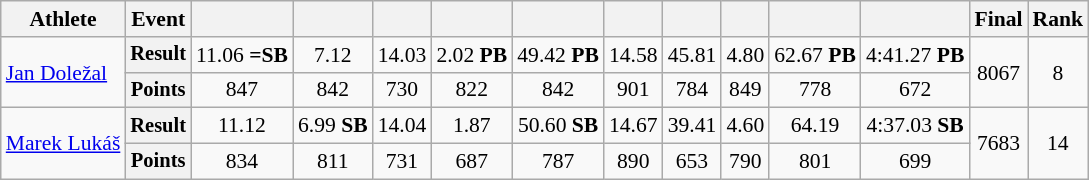<table class="wikitable" style="font-size:90%">
<tr>
<th>Athlete</th>
<th>Event</th>
<th></th>
<th></th>
<th></th>
<th></th>
<th></th>
<th></th>
<th></th>
<th></th>
<th></th>
<th></th>
<th>Final</th>
<th>Rank</th>
</tr>
<tr align=center>
<td rowspan=2 align=left><a href='#'>Jan Doležal</a></td>
<th style="font-size:95%">Result</th>
<td>11.06 <strong>=SB</strong></td>
<td>7.12</td>
<td>14.03</td>
<td>2.02 <strong>PB</strong></td>
<td>49.42 <strong>PB</strong></td>
<td>14.58</td>
<td>45.81</td>
<td>4.80</td>
<td>62.67 <strong>PB</strong></td>
<td>4:41.27 <strong>PB</strong></td>
<td rowspan=2>8067</td>
<td rowspan=2>8</td>
</tr>
<tr align=center>
<th style="font-size:95%">Points</th>
<td>847</td>
<td>842</td>
<td>730</td>
<td>822</td>
<td>842</td>
<td>901</td>
<td>784</td>
<td>849</td>
<td>778</td>
<td>672</td>
</tr>
<tr align=center>
<td rowspan=2 align=left><a href='#'>Marek Lukáš</a></td>
<th style="font-size:95%">Result</th>
<td>11.12</td>
<td>6.99 <strong>SB</strong></td>
<td>14.04</td>
<td>1.87</td>
<td>50.60 <strong>SB</strong></td>
<td>14.67</td>
<td>39.41</td>
<td>4.60</td>
<td>64.19</td>
<td>4:37.03 <strong>SB</strong></td>
<td rowspan=2>7683</td>
<td rowspan=2>14</td>
</tr>
<tr align=center>
<th style="font-size:95%">Points</th>
<td>834</td>
<td>811</td>
<td>731</td>
<td>687</td>
<td>787</td>
<td>890</td>
<td>653</td>
<td>790</td>
<td>801</td>
<td>699</td>
</tr>
</table>
